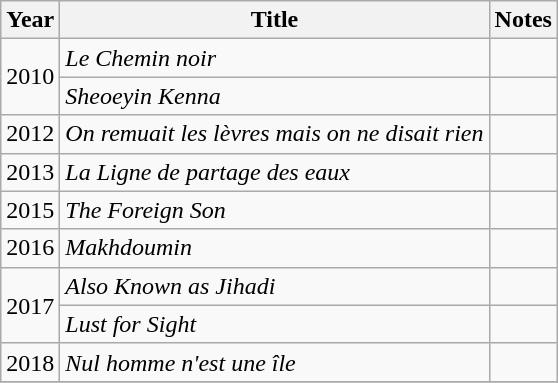<table class="wikitable">
<tr>
<th>Year</th>
<th>Title</th>
<th>Notes</th>
</tr>
<tr>
<td rowspan=2>2010</td>
<td><em>Le Chemin noir</em></td>
<td></td>
</tr>
<tr>
<td><em>Sheoeyin Kenna</em></td>
<td></td>
</tr>
<tr>
<td>2012</td>
<td><em>On remuait les lèvres mais on ne disait rien</em></td>
<td></td>
</tr>
<tr>
<td>2013</td>
<td><em>La Ligne de partage des eaux</em></td>
<td></td>
</tr>
<tr>
<td>2015</td>
<td><em>The Foreign Son</em></td>
<td></td>
</tr>
<tr>
<td>2016</td>
<td><em>Makhdoumin</em></td>
<td></td>
</tr>
<tr>
<td rowspan=2>2017</td>
<td><em>Also Known as Jihadi</em></td>
<td></td>
</tr>
<tr>
<td><em>Lust for Sight</em></td>
<td></td>
</tr>
<tr>
<td>2018</td>
<td><em>Nul homme n'est une île</em></td>
<td></td>
</tr>
<tr>
</tr>
</table>
